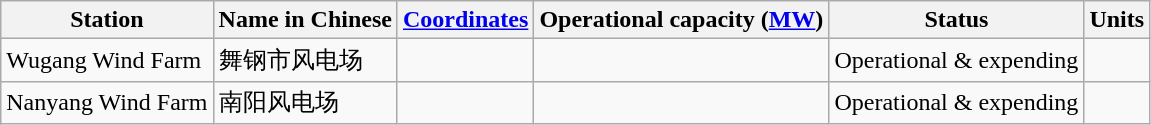<table class="wikitable">
<tr>
<th>Station</th>
<th>Name in Chinese</th>
<th><a href='#'>Coordinates</a></th>
<th>Operational capacity (<a href='#'>MW</a>)</th>
<th>Status</th>
<th>Units</th>
</tr>
<tr>
<td>Wugang Wind Farm</td>
<td>舞钢市风电场</td>
<td></td>
<td></td>
<td>Operational & expending</td>
<td></td>
</tr>
<tr>
<td>Nanyang Wind Farm</td>
<td>南阳风电场</td>
<td></td>
<td></td>
<td>Operational & expending</td>
<td></td>
</tr>
</table>
